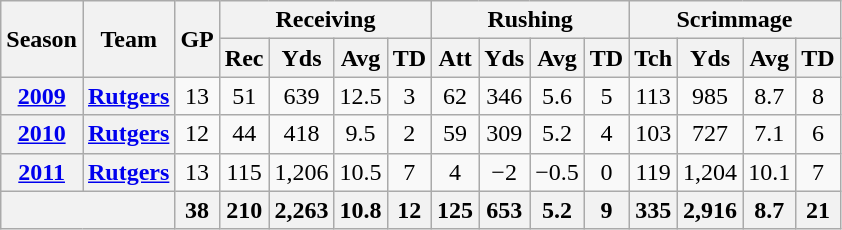<table class="wikitable" style="text-align:center;">
<tr>
<th rowspan="2">Season</th>
<th rowspan="2">Team</th>
<th rowspan="2">GP</th>
<th colspan="4">Receiving</th>
<th colspan="4">Rushing</th>
<th colspan="4">Scrimmage</th>
</tr>
<tr>
<th>Rec</th>
<th>Yds</th>
<th>Avg</th>
<th>TD</th>
<th>Att</th>
<th>Yds</th>
<th>Avg</th>
<th>TD</th>
<th>Tch</th>
<th>Yds</th>
<th>Avg</th>
<th>TD</th>
</tr>
<tr>
<th><a href='#'>2009</a></th>
<th><a href='#'>Rutgers</a></th>
<td>13</td>
<td>51</td>
<td>639</td>
<td>12.5</td>
<td>3</td>
<td>62</td>
<td>346</td>
<td>5.6</td>
<td>5</td>
<td>113</td>
<td>985</td>
<td>8.7</td>
<td>8</td>
</tr>
<tr>
<th><a href='#'>2010</a></th>
<th><a href='#'>Rutgers</a></th>
<td>12</td>
<td>44</td>
<td>418</td>
<td>9.5</td>
<td>2</td>
<td>59</td>
<td>309</td>
<td>5.2</td>
<td>4</td>
<td>103</td>
<td>727</td>
<td>7.1</td>
<td>6</td>
</tr>
<tr>
<th><a href='#'>2011</a></th>
<th><a href='#'>Rutgers</a></th>
<td>13</td>
<td>115</td>
<td>1,206</td>
<td>10.5</td>
<td>7</td>
<td>4</td>
<td>−2</td>
<td>−0.5</td>
<td>0</td>
<td>119</td>
<td>1,204</td>
<td>10.1</td>
<td>7</td>
</tr>
<tr>
<th colspan="2"></th>
<th>38</th>
<th>210</th>
<th>2,263</th>
<th>10.8</th>
<th>12</th>
<th>125</th>
<th>653</th>
<th>5.2</th>
<th>9</th>
<th>335</th>
<th>2,916</th>
<th>8.7</th>
<th>21</th>
</tr>
</table>
